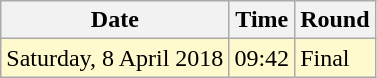<table class="wikitable">
<tr>
<th>Date</th>
<th>Time</th>
<th>Round</th>
</tr>
<tr>
<td style=background:lemonchiffon>Saturday, 8 April 2018</td>
<td style=background:lemonchiffon>09:42</td>
<td style=background:lemonchiffon>Final</td>
</tr>
</table>
